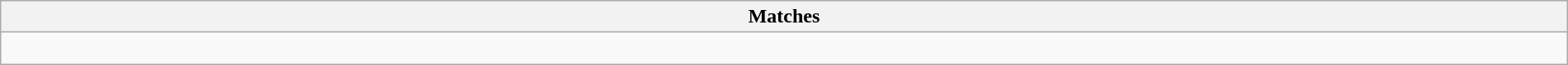<table class="wikitable collapsible collapsed" style="width:100%;">
<tr>
<th>Matches</th>
</tr>
<tr>
<td><br></td>
</tr>
</table>
